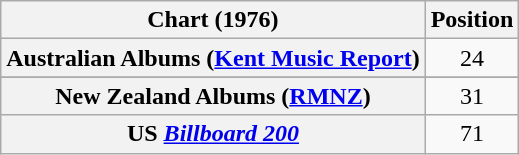<table class="wikitable sortable plainrowheaders" style="text-align:center">
<tr>
<th scope="col">Chart (1976)</th>
<th scope="col">Position</th>
</tr>
<tr>
<th scope="row">Australian Albums (<a href='#'>Kent Music Report</a>)</th>
<td>24</td>
</tr>
<tr>
</tr>
<tr>
<th scope="row">New Zealand Albums (<a href='#'>RMNZ</a>)</th>
<td>31</td>
</tr>
<tr>
<th scope="row">US <em><a href='#'>Billboard 200</a></em></th>
<td>71</td>
</tr>
</table>
